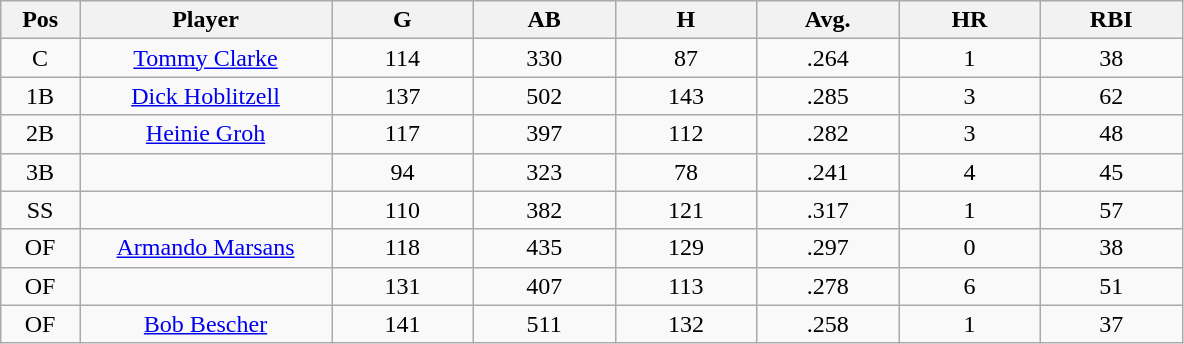<table class="wikitable sortable">
<tr>
<th bgcolor="#DDDDFF" width="5%">Pos</th>
<th bgcolor="#DDDDFF" width="16%">Player</th>
<th bgcolor="#DDDDFF" width="9%">G</th>
<th bgcolor="#DDDDFF" width="9%">AB</th>
<th bgcolor="#DDDDFF" width="9%">H</th>
<th bgcolor="#DDDDFF" width="9%">Avg.</th>
<th bgcolor="#DDDDFF" width="9%">HR</th>
<th bgcolor="#DDDDFF" width="9%">RBI</th>
</tr>
<tr align="center">
<td>C</td>
<td><a href='#'>Tommy Clarke</a></td>
<td>114</td>
<td>330</td>
<td>87</td>
<td>.264</td>
<td>1</td>
<td>38</td>
</tr>
<tr align=center>
<td>1B</td>
<td><a href='#'>Dick Hoblitzell</a></td>
<td>137</td>
<td>502</td>
<td>143</td>
<td>.285</td>
<td>3</td>
<td>62</td>
</tr>
<tr align=center>
<td>2B</td>
<td><a href='#'>Heinie Groh</a></td>
<td>117</td>
<td>397</td>
<td>112</td>
<td>.282</td>
<td>3</td>
<td>48</td>
</tr>
<tr align=center>
<td>3B</td>
<td></td>
<td>94</td>
<td>323</td>
<td>78</td>
<td>.241</td>
<td>4</td>
<td>45</td>
</tr>
<tr align="center">
<td>SS</td>
<td></td>
<td>110</td>
<td>382</td>
<td>121</td>
<td>.317</td>
<td>1</td>
<td>57</td>
</tr>
<tr align="center">
<td>OF</td>
<td><a href='#'>Armando Marsans</a></td>
<td>118</td>
<td>435</td>
<td>129</td>
<td>.297</td>
<td>0</td>
<td>38</td>
</tr>
<tr align=center>
<td>OF</td>
<td></td>
<td>131</td>
<td>407</td>
<td>113</td>
<td>.278</td>
<td>6</td>
<td>51</td>
</tr>
<tr align="center">
<td>OF</td>
<td><a href='#'>Bob Bescher</a></td>
<td>141</td>
<td>511</td>
<td>132</td>
<td>.258</td>
<td>1</td>
<td>37</td>
</tr>
</table>
